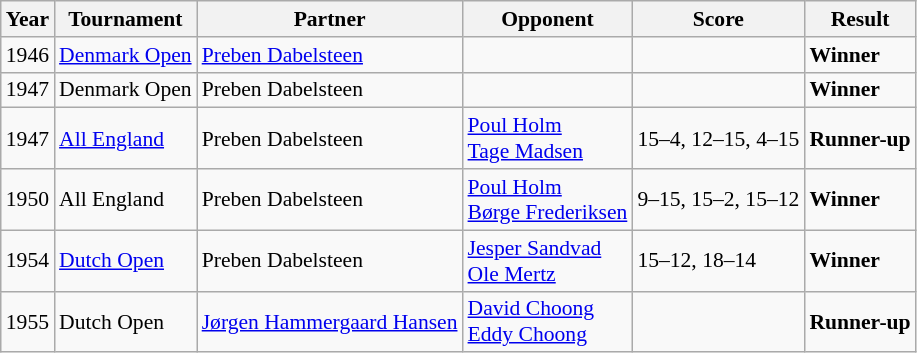<table class="sortable wikitable" style="font-size:90%;">
<tr>
<th>Year</th>
<th>Tournament</th>
<th>Partner</th>
<th>Opponent</th>
<th>Score</th>
<th>Result</th>
</tr>
<tr>
<td align="center">1946</td>
<td><a href='#'>Denmark Open</a></td>
<td> <a href='#'>Preben Dabelsteen</a></td>
<td></td>
<td></td>
<td> <strong>Winner</strong></td>
</tr>
<tr>
<td align="center">1947</td>
<td>Denmark Open</td>
<td> Preben Dabelsteen</td>
<td></td>
<td></td>
<td> <strong>Winner</strong></td>
</tr>
<tr>
<td align="center">1947</td>
<td><a href='#'>All England</a></td>
<td> Preben Dabelsteen</td>
<td> <a href='#'>Poul Holm</a><br> <a href='#'>Tage Madsen</a></td>
<td>15–4, 12–15, 4–15</td>
<td> <strong>Runner-up</strong></td>
</tr>
<tr>
<td align="center">1950</td>
<td>All England</td>
<td> Preben Dabelsteen</td>
<td> <a href='#'>Poul Holm</a><br> <a href='#'>Børge Frederiksen</a></td>
<td>9–15, 15–2, 15–12</td>
<td> <strong>Winner</strong></td>
</tr>
<tr>
<td align="center">1954</td>
<td><a href='#'>Dutch Open</a></td>
<td> Preben Dabelsteen</td>
<td> <a href='#'>Jesper Sandvad</a><br> <a href='#'>Ole Mertz</a></td>
<td>15–12, 18–14</td>
<td> <strong>Winner</strong></td>
</tr>
<tr>
<td align="center">1955</td>
<td>Dutch Open</td>
<td> <a href='#'>Jørgen Hammergaard Hansen</a></td>
<td> <a href='#'>David Choong</a><br> <a href='#'>Eddy Choong</a></td>
<td></td>
<td> <strong>Runner-up</strong></td>
</tr>
</table>
